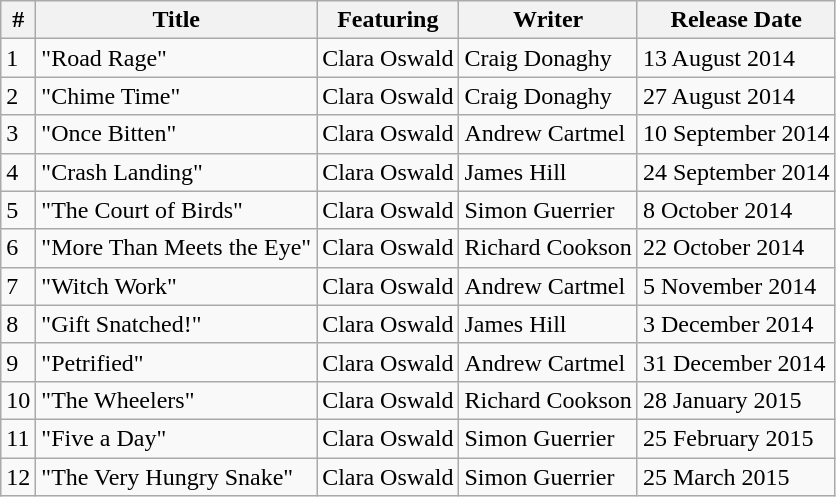<table class="wikitable">
<tr>
<th>#</th>
<th>Title</th>
<th>Featuring</th>
<th>Writer</th>
<th>Release Date</th>
</tr>
<tr>
<td>1</td>
<td>"Road Rage"</td>
<td>Clara Oswald</td>
<td>Craig Donaghy</td>
<td>13 August 2014</td>
</tr>
<tr>
<td>2</td>
<td>"Chime Time"</td>
<td>Clara Oswald</td>
<td>Craig Donaghy</td>
<td>27 August 2014</td>
</tr>
<tr>
<td>3</td>
<td>"Once Bitten"</td>
<td>Clara Oswald</td>
<td>Andrew Cartmel</td>
<td>10 September 2014</td>
</tr>
<tr>
<td>4</td>
<td>"Crash Landing"</td>
<td>Clara Oswald</td>
<td>James Hill</td>
<td>24 September 2014</td>
</tr>
<tr>
<td>5</td>
<td>"The Court of Birds"</td>
<td>Clara Oswald</td>
<td>Simon Guerrier</td>
<td>8 October 2014</td>
</tr>
<tr>
<td>6</td>
<td>"More Than Meets the Eye"</td>
<td>Clara Oswald</td>
<td>Richard Cookson</td>
<td>22 October 2014</td>
</tr>
<tr>
<td>7</td>
<td>"Witch Work"</td>
<td>Clara Oswald</td>
<td>Andrew Cartmel</td>
<td>5 November 2014</td>
</tr>
<tr>
<td>8</td>
<td>"Gift Snatched!"</td>
<td>Clara Oswald</td>
<td>James Hill</td>
<td>3 December 2014</td>
</tr>
<tr>
<td>9</td>
<td>"Petrified"</td>
<td>Clara Oswald</td>
<td>Andrew Cartmel</td>
<td>31 December 2014</td>
</tr>
<tr>
<td>10</td>
<td>"The Wheelers"</td>
<td>Clara Oswald</td>
<td>Richard Cookson</td>
<td>28 January 2015</td>
</tr>
<tr>
<td>11</td>
<td>"Five a Day"</td>
<td>Clara Oswald</td>
<td>Simon Guerrier</td>
<td>25 February 2015</td>
</tr>
<tr>
<td>12</td>
<td>"The Very Hungry Snake"</td>
<td>Clara Oswald</td>
<td>Simon Guerrier</td>
<td>25 March 2015</td>
</tr>
</table>
